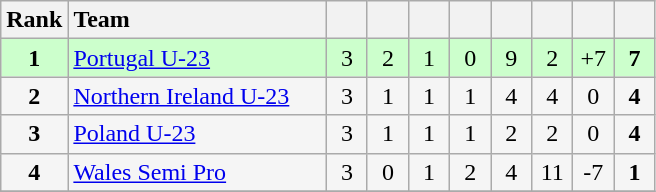<table class="wikitable" style="text-align:center">
<tr>
<th width=30>Rank</th>
<th width=165 style="text-align:left;">Team</th>
<th width=20></th>
<th width=20></th>
<th width=20></th>
<th width=20></th>
<th width=20></th>
<th width=20></th>
<th width=20></th>
<th width=20></th>
</tr>
<tr align=center style="background:#ccffcc;">
<td><strong>1</strong></td>
<td style="text-align:left;"> <a href='#'>Portugal U-23</a></td>
<td>3</td>
<td>2</td>
<td>1</td>
<td>0</td>
<td>9</td>
<td>2</td>
<td>+7</td>
<td><strong>7</strong></td>
</tr>
<tr align=center style="background:#f5f5f5;">
<td><strong>2</strong></td>
<td style="text-align:left;"> <a href='#'>Northern Ireland U-23</a></td>
<td>3</td>
<td>1</td>
<td>1</td>
<td>1</td>
<td>4</td>
<td>4</td>
<td>0</td>
<td><strong>4</strong></td>
</tr>
<tr align=center style="background:#f5f5f5;">
<td><strong>3</strong></td>
<td style="text-align:left;"> <a href='#'>Poland U-23</a></td>
<td>3</td>
<td>1</td>
<td>1</td>
<td>1</td>
<td>2</td>
<td>2</td>
<td>0</td>
<td><strong>4</strong></td>
</tr>
<tr align=center style="background:#f5f5f5;">
<td><strong>4</strong></td>
<td style="text-align:left;"> <a href='#'>Wales Semi Pro</a></td>
<td>3</td>
<td>0</td>
<td>1</td>
<td>2</td>
<td>4</td>
<td>11</td>
<td>-7</td>
<td><strong>1</strong></td>
</tr>
<tr>
</tr>
</table>
